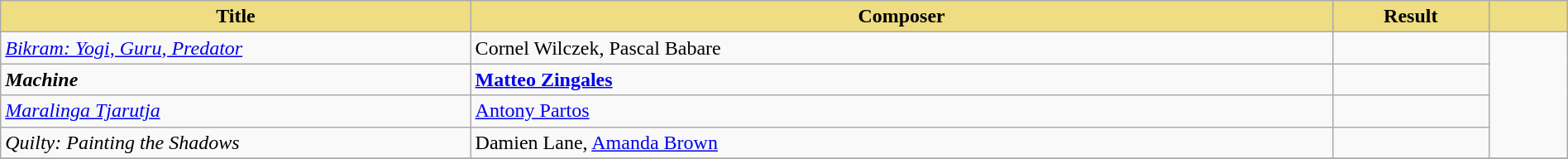<table class="wikitable" width=100%>
<tr>
<th style="width:30%;background:#EEDD82;">Title</th>
<th style="width:55%;background:#EEDD82;">Composer</th>
<th style="width:10%;background:#EEDD82;">Result</th>
<th style="width:5%;background:#EEDD82;"></th>
</tr>
<tr>
<td><em><a href='#'>Bikram: Yogi, Guru, Predator</a></em></td>
<td>Cornel Wilczek, Pascal Babare</td>
<td></td>
<td rowspan="4"><br></td>
</tr>
<tr>
<td><strong><em>Machine</em></strong></td>
<td><strong><a href='#'>Matteo Zingales</a></strong></td>
<td></td>
</tr>
<tr>
<td><em><a href='#'>Maralinga Tjarutja</a></em></td>
<td><a href='#'>Antony Partos</a></td>
<td></td>
</tr>
<tr>
<td><em>Quilty: Painting the Shadows</em></td>
<td>Damien Lane, <a href='#'>Amanda Brown</a></td>
<td></td>
</tr>
<tr>
</tr>
</table>
